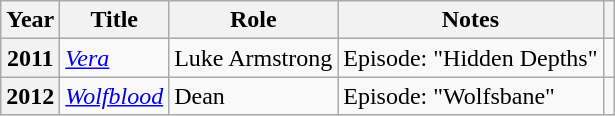<table class="wikitable plainrowheaders sortable" style="margin-right: 0;">
<tr>
<th scope="col">Year</th>
<th scope="col">Title</th>
<th scope="col">Role</th>
<th scope="col" class="unsortable">Notes</th>
<th scope="col" class="unsortable"></th>
</tr>
<tr>
<th scope="row">2011</th>
<td><em><a href='#'>Vera</a></em></td>
<td>Luke Armstrong</td>
<td>Episode: "Hidden Depths"</td>
<td></td>
</tr>
<tr>
<th scope="row">2012</th>
<td><em><a href='#'>Wolfblood</a></em></td>
<td>Dean</td>
<td>Episode: "Wolfsbane"</td>
<td></td>
</tr>
</table>
